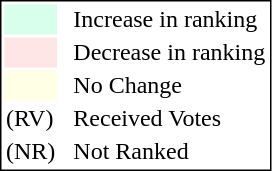<table style="border:1px solid black;">
<tr>
<td style="background:#D8FFEB; width:20px;"></td>
<td> </td>
<td>Increase in ranking</td>
</tr>
<tr>
<td style="background:#FFE6E6; width:20px;"></td>
<td> </td>
<td>Decrease in ranking</td>
</tr>
<tr>
<td style="background:#FFFFE6; width:20px;"></td>
<td> </td>
<td>No Change</td>
</tr>
<tr>
<td>(RV)</td>
<td> </td>
<td>Received Votes</td>
</tr>
<tr>
<td>(NR)</td>
<td> </td>
<td>Not Ranked</td>
</tr>
</table>
